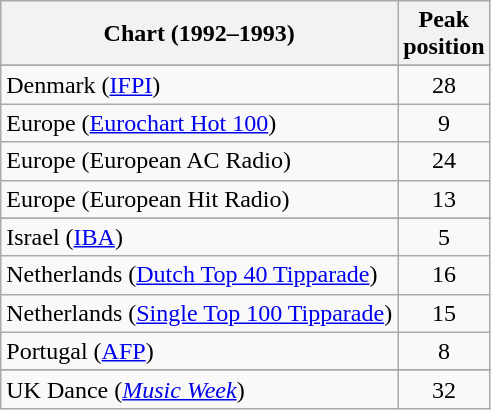<table class="wikitable sortable">
<tr>
<th>Chart (1992–1993)</th>
<th>Peak<br>position</th>
</tr>
<tr>
</tr>
<tr>
</tr>
<tr>
<td>Denmark (<a href='#'>IFPI</a>)</td>
<td style="text-align:center;">28</td>
</tr>
<tr>
<td>Europe (<a href='#'>Eurochart Hot 100</a>)</td>
<td style="text-align:center;">9</td>
</tr>
<tr>
<td>Europe (European AC Radio)</td>
<td align="center">24</td>
</tr>
<tr>
<td>Europe (European Hit Radio)</td>
<td style="text-align:center;">13</td>
</tr>
<tr>
</tr>
<tr>
</tr>
<tr>
</tr>
<tr>
<td>Israel (<a href='#'>IBA</a>)</td>
<td style="text-align:center;">5</td>
</tr>
<tr>
<td>Netherlands (<a href='#'>Dutch Top 40 Tipparade</a>)</td>
<td style="text-align:center;">16</td>
</tr>
<tr>
<td>Netherlands (<a href='#'>Single Top 100 Tipparade</a>)</td>
<td style="text-align:center;">15</td>
</tr>
<tr>
<td>Portugal (<a href='#'>AFP</a>)</td>
<td style="text-align:center;">8</td>
</tr>
<tr>
</tr>
<tr>
</tr>
<tr>
<td>UK Dance (<em><a href='#'>Music Week</a></em>)</td>
<td style="text-align:center;">32</td>
</tr>
</table>
